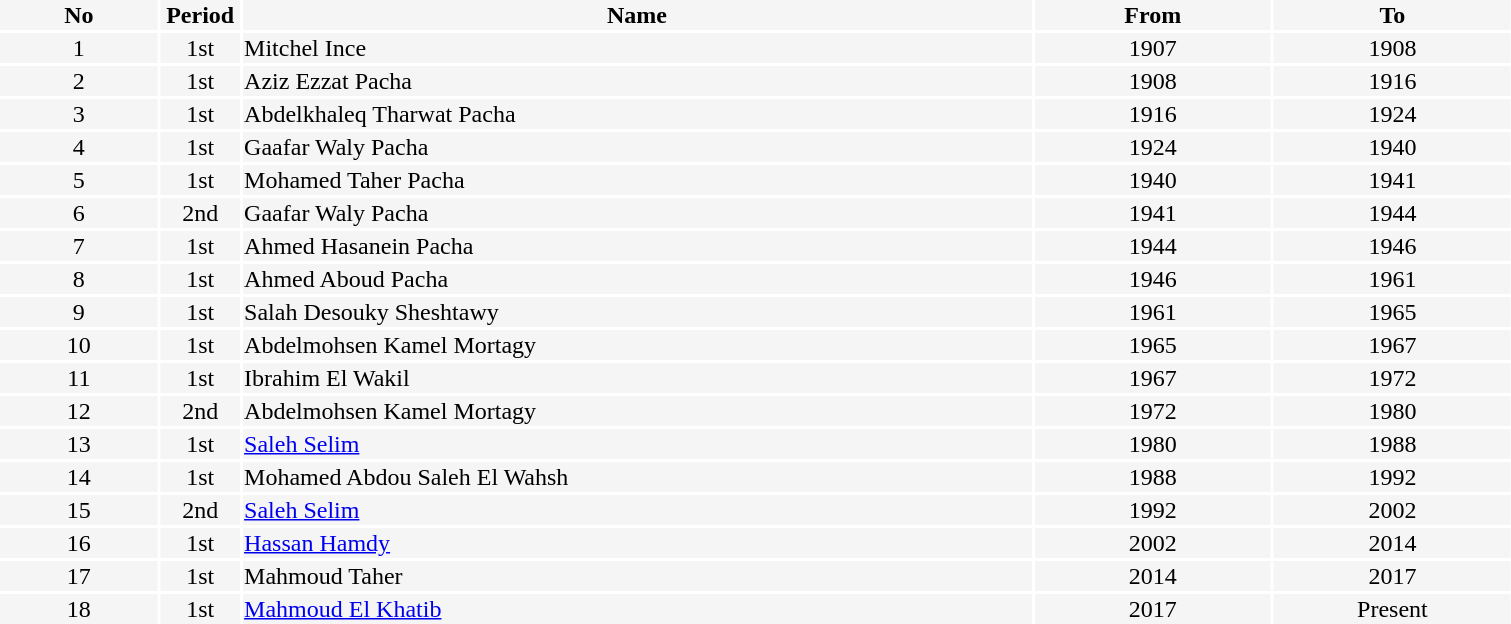<table style="width:80%;">
<tr style="background:#F5F5F5;">
<th style="width:10%;">No</th>
<th ! style="width:5%;">Period</th>
<th style="width:50%;">Name</th>
<th style="width:15%;">From</th>
<th ! style="width:15%;">To</th>
</tr>
<tr style="background:#F5F5F5;">
<td style="text-align:center;">1</td>
<td style="text-align:center;">1st</td>
<td style="text-align:Left;"> Mitchel Ince</td>
<td style="text-align:center;">1907</td>
<td style="text-align:center;">1908</td>
</tr>
<tr style="background:#F5F5F5;">
<td style="text-align:center;">2</td>
<td style="text-align:center;">1st</td>
<td style="text-align:Left;"> Aziz Ezzat Pacha</td>
<td style="text-align:center;">1908</td>
<td style="text-align:center;">1916</td>
</tr>
<tr style="background:#F5F5F5;">
<td style="text-align:center;">3</td>
<td style="text-align:center;">1st</td>
<td style="text-align:Left;"> Abdelkhaleq Tharwat Pacha</td>
<td style="text-align:center;">1916</td>
<td style="text-align:center;">1924</td>
</tr>
<tr style="background:#F5F5F5;">
<td style="text-align:center;">4</td>
<td style="text-align:center;">1st</td>
<td style="text-align:Left;"> Gaafar Waly Pacha</td>
<td style="text-align:center;">1924</td>
<td style="text-align:center;">1940</td>
</tr>
<tr style="background:#F5F5F5;">
<td style="text-align:center;">5</td>
<td style="text-align:center;">1st</td>
<td style="text-align:left;"> Mohamed Taher Pacha</td>
<td style="text-align:center;">1940</td>
<td style="text-align:center;">1941</td>
</tr>
<tr style="background:#F5F5F5;">
<td style="text-align:center;">6</td>
<td style="text-align:center;">2nd</td>
<td style="text-align:left;">Gaafar Waly Pacha</td>
<td style="text-align:center;">1941</td>
<td style="text-align:center;">1944</td>
</tr>
<tr style="background:#F5F5F5;">
<td style="text-align:center;">7</td>
<td style="text-align:center;">1st</td>
<td style="text-align:left;"> Ahmed Hasanein Pacha</td>
<td style="text-align:center;">1944</td>
<td style="text-align:center;">1946</td>
</tr>
<tr style="background:#F5F5F5;">
<td style="text-align:center;">8</td>
<td style="text-align:center;">1st</td>
<td style="text-align:left;"> Ahmed Aboud Pacha</td>
<td style="text-align:center;">1946</td>
<td style="text-align:center;">1961</td>
</tr>
<tr style="background:#F5F5F5;">
<td style="text-align:center;">9</td>
<td style="text-align:center;">1st</td>
<td style="text-align:left;"> Salah Desouky Sheshtawy</td>
<td style="text-align:center;">1961</td>
<td style="text-align:center;">1965</td>
</tr>
<tr style="background:#F5F5F5;">
<td style="text-align:center;">10</td>
<td style="text-align:center;">1st</td>
<td style="text-align:left;"> Abdelmohsen Kamel Mortagy</td>
<td style="text-align:center;">1965</td>
<td style="text-align:center;">1967</td>
</tr>
<tr style="background:#F5F5F5;">
<td style="text-align:center;">11</td>
<td style="text-align:center;">1st</td>
<td style="text-align:left;"> Ibrahim El Wakil</td>
<td style="text-align:center;">1967</td>
<td style="text-align:center;">1972</td>
</tr>
<tr style="background:#F5F5F5;">
<td style="text-align:center;">12</td>
<td style="text-align:center;">2nd</td>
<td style="text-align:left;"> Abdelmohsen Kamel Mortagy</td>
<td style="text-align:center;">1972</td>
<td style="text-align:center;">1980</td>
</tr>
<tr style="background:#F5F5F5;">
<td style="text-align:center;">13</td>
<td style="text-align:center;">1st</td>
<td style="text-align:left;"> <a href='#'>Saleh Selim</a></td>
<td style="text-align:center;">1980</td>
<td style="text-align:center;">1988</td>
</tr>
<tr style="background:#F5F5F5;">
<td style="text-align:center;">14</td>
<td style="text-align:center;">1st</td>
<td style="text-align:left;"> Mohamed Abdou Saleh El Wahsh</td>
<td style="text-align:center;">1988</td>
<td style="text-align:center;">1992</td>
</tr>
<tr style="background:#F5F5F5;">
<td style="text-align:center;">15</td>
<td style="text-align:center;">2nd</td>
<td style="text-align:left;"> <a href='#'>Saleh Selim</a></td>
<td style="text-align:center;">1992</td>
<td style="text-align:center;">2002</td>
</tr>
<tr style="background:#F5F5F5;">
<td style="text-align:center;">16</td>
<td style="text-align:center;">1st</td>
<td style="text-align:left;"> <a href='#'>Hassan Hamdy</a></td>
<td style="text-align:center;">2002</td>
<td style="text-align:center;">2014</td>
</tr>
<tr style="background:#F5F5F5;">
<td style="text-align:center;">17</td>
<td style="text-align:center;">1st</td>
<td style="text-align:left;"> Mahmoud Taher</td>
<td style="text-align:center;">2014</td>
<td style="text-align:center;">2017</td>
</tr>
<tr style="background:#F5F5F5;">
<td style="text-align:center;">18</td>
<td style="text-align:center;">1st</td>
<td style="text-align:left;"> <a href='#'>Mahmoud El Khatib</a></td>
<td style="text-align:center;">2017</td>
<td style="text-align:center;">Present</td>
</tr>
</table>
